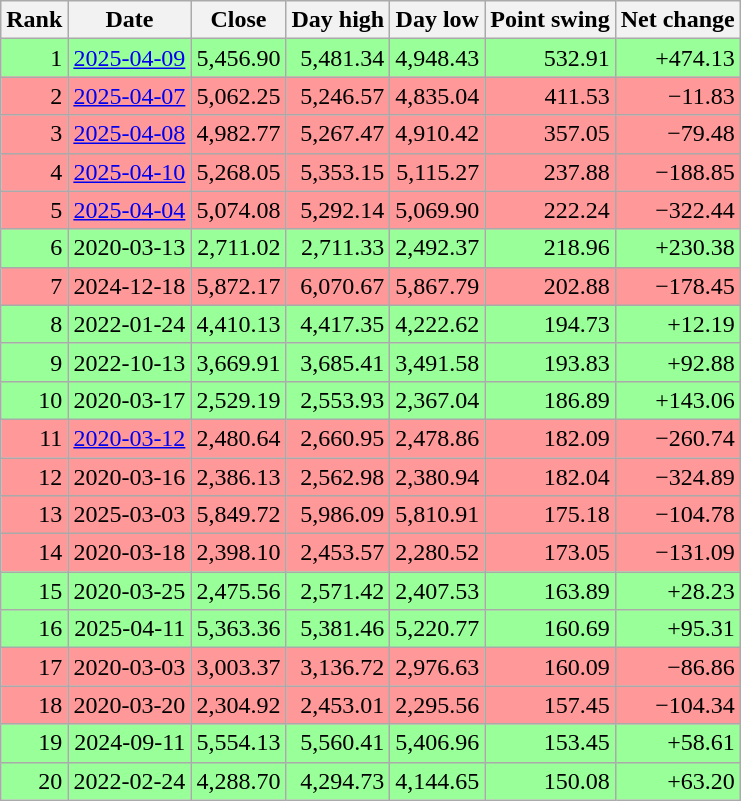<table class="wikitable sortable" style="text-align:right">
<tr>
<th>Rank</th>
<th>Date</th>
<th>Close</th>
<th>Day high</th>
<th>Day low</th>
<th>Point swing</th>
<th>Net change</th>
</tr>
<tr>
<td style="background:#9f9;">1</td>
<td style="background:#9f9;"><a href='#'>2025-04-09</a></td>
<td style="background:#9f9;">5,456.90</td>
<td style="background:#9f9;">5,481.34</td>
<td style="background:#9f9;">4,948.43</td>
<td style="background:#9f9;">532.91</td>
<td style="background:#9f9;">+474.13</td>
</tr>
<tr>
<td style="background:#f99;">2</td>
<td style="background:#f99;"><a href='#'>2025-04-07</a></td>
<td style="background:#f99;">5,062.25</td>
<td style="background:#f99;">5,246.57</td>
<td style="background:#f99;">4,835.04</td>
<td style="background:#f99;">411.53</td>
<td style="background:#f99;">−11.83</td>
</tr>
<tr>
<td style="background:#f99;">3</td>
<td style="background:#f99;"><a href='#'>2025-04-08</a></td>
<td style="background:#f99;">4,982.77</td>
<td style="background:#f99;">5,267.47</td>
<td style="background:#f99;">4,910.42</td>
<td style="background:#f99;">357.05</td>
<td style="background:#f99;">−79.48</td>
</tr>
<tr>
<td style="background:#f99;">4</td>
<td style="background:#f99;"><a href='#'>2025-04-10</a></td>
<td style="background:#f99;">5,268.05</td>
<td style="background:#f99;">5,353.15</td>
<td style="background:#f99;">5,115.27</td>
<td style="background:#f99;">237.88</td>
<td style="background:#f99;">−188.85</td>
</tr>
<tr>
<td style="background:#f99;">5</td>
<td style="background:#f99;"><a href='#'>2025-04-04</a></td>
<td style="background:#f99;">5,074.08</td>
<td style="background:#f99;">5,292.14</td>
<td style="background:#f99;">5,069.90</td>
<td style="background:#f99;">222.24</td>
<td style="background:#f99;">−322.44</td>
</tr>
<tr>
<td style="background:#9f9;">6</td>
<td style="background:#9f9;">2020-03-13</td>
<td style="background:#9f9;">2,711.02</td>
<td style="background:#9f9;">2,711.33</td>
<td style="background:#9f9;">2,492.37</td>
<td style="background:#9f9;">218.96</td>
<td style="background:#9f9;">+230.38</td>
</tr>
<tr>
<td style="background:#f99;">7</td>
<td style="background:#f99;">2024-12-18</td>
<td style="background:#f99;">5,872.17</td>
<td style="background:#f99;">6,070.67</td>
<td style="background:#f99;">5,867.79</td>
<td style="background:#f99;">202.88</td>
<td style="background:#f99;">−178.45</td>
</tr>
<tr>
<td style="background:#9f9;">8</td>
<td style="background:#9f9;">2022-01-24</td>
<td style="background:#9f9;">4,410.13</td>
<td style="background:#9f9;">4,417.35</td>
<td style="background:#9f9;">4,222.62</td>
<td style="background:#9f9;">194.73</td>
<td style="background:#9f9;">+12.19</td>
</tr>
<tr>
<td style="background:#9f9;">9</td>
<td style="background:#9f9;">2022-10-13</td>
<td style="background:#9f9;">3,669.91</td>
<td style="background:#9f9;">3,685.41</td>
<td style="background:#9f9;">3,491.58</td>
<td style="background:#9f9;">193.83</td>
<td style="background:#9f9;">+92.88</td>
</tr>
<tr>
<td style="background:#9f9;">10</td>
<td style="background:#9f9;">2020-03-17</td>
<td style="background:#9f9;">2,529.19</td>
<td style="background:#9f9;">2,553.93</td>
<td style="background:#9f9;">2,367.04</td>
<td style="background:#9f9;">186.89</td>
<td style="background:#9f9;">+143.06</td>
</tr>
<tr>
<td style="background:#f99;">11</td>
<td style="background:#f99;"><a href='#'> 2020-03-12</a></td>
<td style="background:#f99;">2,480.64</td>
<td style="background:#f99;">2,660.95</td>
<td style="background:#f99;">2,478.86</td>
<td style="background:#f99;">182.09</td>
<td style="background:#f99;">−260.74</td>
</tr>
<tr>
<td style="background:#f99;">12</td>
<td style="background:#f99;">2020-03-16</td>
<td style="background:#f99;">2,386.13</td>
<td style="background:#f99;">2,562.98</td>
<td style="background:#f99;">2,380.94</td>
<td style="background:#f99;">182.04</td>
<td style="background:#f99;">−324.89</td>
</tr>
<tr>
<td style="background:#f99;">13</td>
<td style="background:#f99;">2025-03-03</td>
<td style="background:#f99;">5,849.72</td>
<td style="background:#f99;">5,986.09</td>
<td style="background:#f99;">5,810.91</td>
<td style="background:#f99;">175.18</td>
<td style="background:#f99;">−104.78</td>
</tr>
<tr>
<td style="background:#f99;">14</td>
<td style="background:#f99;">2020-03-18</td>
<td style="background:#f99;">2,398.10</td>
<td style="background:#f99;">2,453.57</td>
<td style="background:#f99;">2,280.52</td>
<td style="background:#f99;">173.05</td>
<td style="background:#f99;">−131.09</td>
</tr>
<tr>
<td style="background:#9f9;">15</td>
<td style="background:#9f9;">2020-03-25</td>
<td style="background:#9f9;">2,475.56</td>
<td style="background:#9f9;">2,571.42</td>
<td style="background:#9f9;">2,407.53</td>
<td style="background:#9f9;">163.89</td>
<td style="background:#9f9;">+28.23</td>
</tr>
<tr>
<td style="background:#9f9;">16</td>
<td style="background:#9f9;">2025-04-11</td>
<td style="background:#9f9;">5,363.36</td>
<td style="background:#9f9;">5,381.46</td>
<td style="background:#9f9;">5,220.77</td>
<td style="background:#9f9;">160.69</td>
<td style="background:#9f9;">+95.31</td>
</tr>
<tr>
<td style="background:#f99;">17</td>
<td style="background:#f99;">2020-03-03</td>
<td style="background:#f99;">3,003.37</td>
<td style="background:#f99;">3,136.72</td>
<td style="background:#f99;">2,976.63</td>
<td style="background:#f99;">160.09</td>
<td style="background:#f99;">−86.86</td>
</tr>
<tr>
<td style="background:#f99;">18</td>
<td style="background:#f99;">2020-03-20</td>
<td style="background:#f99;">2,304.92</td>
<td style="background:#f99;">2,453.01</td>
<td style="background:#f99;">2,295.56</td>
<td style="background:#f99;">157.45</td>
<td style="background:#f99;">−104.34</td>
</tr>
<tr>
<td style="background:#9f9;">19</td>
<td style="background:#9f9;">2024-09-11</td>
<td style="background:#9f9;">5,554.13</td>
<td style="background:#9f9;">5,560.41</td>
<td style="background:#9f9;">5,406.96</td>
<td style="background:#9f9;">153.45</td>
<td style="background:#9f9;">+58.61</td>
</tr>
<tr>
<td style="background:#9f9;">20</td>
<td style="background:#9f9;">2022-02-24</td>
<td style="background:#9f9;">4,288.70</td>
<td style="background:#9f9;">4,294.73</td>
<td style="background:#9f9;">4,144.65</td>
<td style="background:#9f9;">150.08</td>
<td style="background:#9f9;">+63.20</td>
</tr>
</table>
